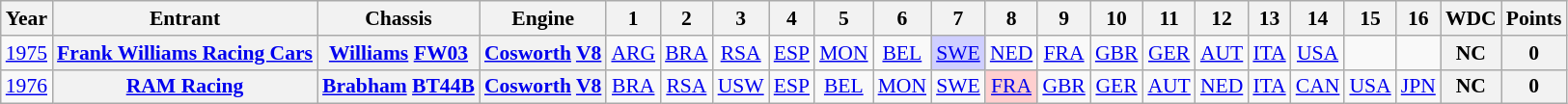<table class="wikitable" style="text-align:center; font-size:90%">
<tr>
<th>Year</th>
<th>Entrant</th>
<th>Chassis</th>
<th>Engine</th>
<th>1</th>
<th>2</th>
<th>3</th>
<th>4</th>
<th>5</th>
<th>6</th>
<th>7</th>
<th>8</th>
<th>9</th>
<th>10</th>
<th>11</th>
<th>12</th>
<th>13</th>
<th>14</th>
<th>15</th>
<th>16</th>
<th>WDC</th>
<th>Points</th>
</tr>
<tr>
<td><a href='#'>1975</a></td>
<th><a href='#'>Frank Williams Racing Cars</a></th>
<th><a href='#'>Williams</a> <a href='#'>FW03</a></th>
<th><a href='#'>Cosworth</a> <a href='#'>V8</a></th>
<td><a href='#'>ARG</a></td>
<td><a href='#'>BRA</a></td>
<td><a href='#'>RSA</a></td>
<td><a href='#'>ESP</a></td>
<td><a href='#'>MON</a></td>
<td><a href='#'>BEL</a></td>
<td style="background:#CFCFFF;"><a href='#'>SWE</a><br></td>
<td><a href='#'>NED</a></td>
<td><a href='#'>FRA</a></td>
<td><a href='#'>GBR</a></td>
<td><a href='#'>GER</a></td>
<td><a href='#'>AUT</a></td>
<td><a href='#'>ITA</a></td>
<td><a href='#'>USA</a></td>
<td></td>
<td></td>
<th>NC</th>
<th>0</th>
</tr>
<tr>
<td><a href='#'>1976</a></td>
<th><a href='#'>RAM Racing</a></th>
<th><a href='#'>Brabham</a> <a href='#'>BT44B</a></th>
<th><a href='#'>Cosworth</a> <a href='#'>V8</a></th>
<td><a href='#'>BRA</a></td>
<td><a href='#'>RSA</a></td>
<td><a href='#'>USW</a></td>
<td><a href='#'>ESP</a></td>
<td><a href='#'>BEL</a></td>
<td><a href='#'>MON</a></td>
<td><a href='#'>SWE</a></td>
<td style="background:#FFCFCF;"><a href='#'>FRA</a><br></td>
<td><a href='#'>GBR</a></td>
<td><a href='#'>GER</a></td>
<td><a href='#'>AUT</a></td>
<td><a href='#'>NED</a></td>
<td><a href='#'>ITA</a></td>
<td><a href='#'>CAN</a></td>
<td><a href='#'>USA</a></td>
<td><a href='#'>JPN</a></td>
<th>NC</th>
<th>0</th>
</tr>
</table>
